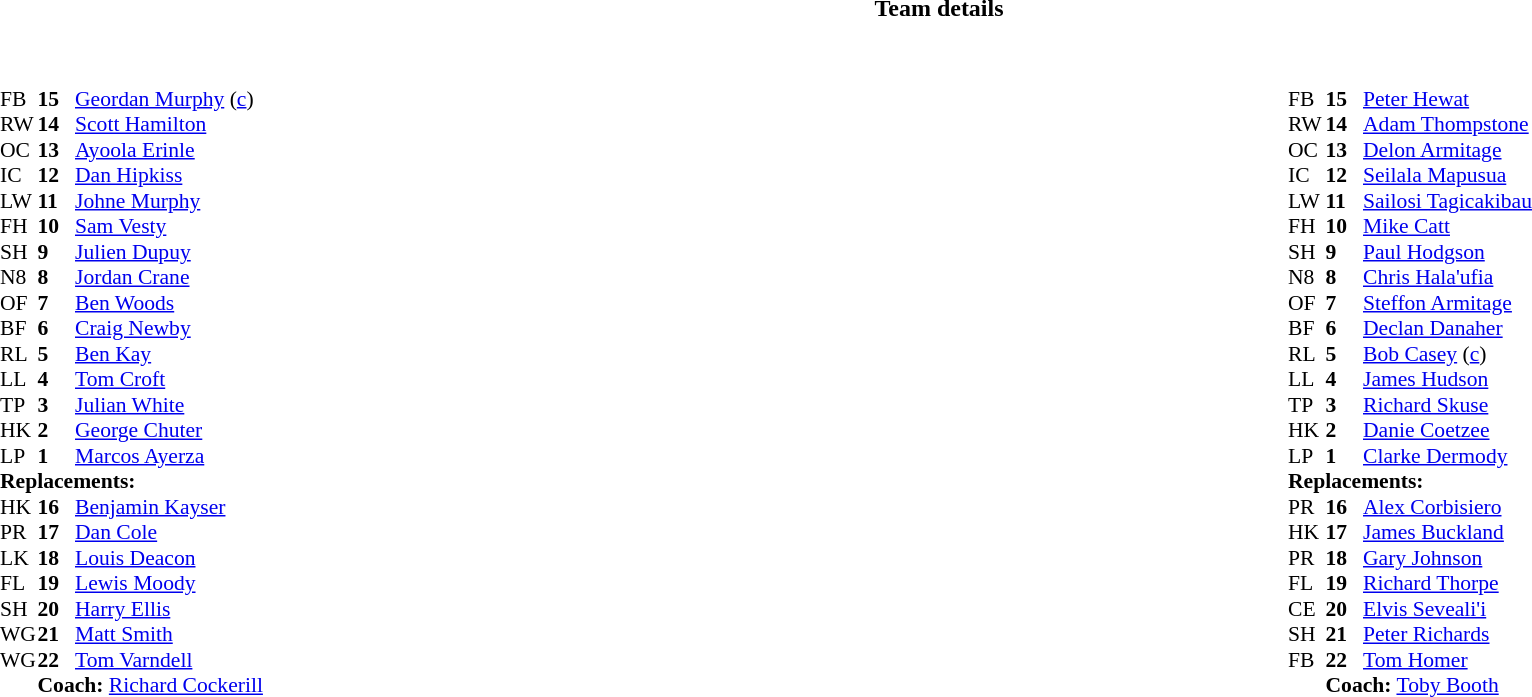<table border="0" width="100%" class="collapsible collapsed">
<tr>
<th>Team details</th>
</tr>
<tr>
<td><br><table width="100%">
<tr>
<td valign="top" width="50%"><br><table style="font-size: 90%" cellspacing="0" cellpadding="0">
<tr>
<th width="25"></th>
<th width="25"></th>
</tr>
<tr>
<td>FB</td>
<td><strong>15</strong></td>
<td> <a href='#'>Geordan Murphy</a> (<a href='#'>c</a>)</td>
</tr>
<tr>
<td>RW</td>
<td><strong>14</strong></td>
<td> <a href='#'>Scott Hamilton</a></td>
</tr>
<tr>
<td>OC</td>
<td><strong>13</strong></td>
<td> <a href='#'>Ayoola Erinle</a></td>
</tr>
<tr>
<td>IC</td>
<td><strong>12</strong></td>
<td> <a href='#'>Dan Hipkiss</a></td>
</tr>
<tr>
<td>LW</td>
<td><strong>11</strong></td>
<td> <a href='#'>Johne Murphy</a></td>
<td></td>
</tr>
<tr>
<td>FH</td>
<td><strong>10</strong></td>
<td> <a href='#'>Sam Vesty</a></td>
</tr>
<tr>
<td>SH</td>
<td><strong>9</strong></td>
<td> <a href='#'>Julien Dupuy</a></td>
</tr>
<tr>
<td>N8</td>
<td><strong>8</strong></td>
<td> <a href='#'>Jordan Crane</a></td>
</tr>
<tr>
<td>OF</td>
<td><strong>7</strong></td>
<td> <a href='#'>Ben Woods</a></td>
<td></td>
</tr>
<tr>
<td>BF</td>
<td><strong>6</strong></td>
<td> <a href='#'>Craig Newby</a></td>
</tr>
<tr>
<td>RL</td>
<td><strong>5</strong></td>
<td> <a href='#'>Ben Kay</a></td>
</tr>
<tr>
<td>LL</td>
<td><strong>4</strong></td>
<td> <a href='#'>Tom Croft</a></td>
</tr>
<tr>
<td>TP</td>
<td><strong>3</strong></td>
<td> <a href='#'>Julian White</a></td>
<td></td>
</tr>
<tr>
<td>HK</td>
<td><strong>2</strong></td>
<td> <a href='#'>George Chuter</a></td>
<td></td>
</tr>
<tr>
<td>LP</td>
<td><strong>1</strong></td>
<td> <a href='#'>Marcos Ayerza</a></td>
</tr>
<tr>
<td colspan=3><strong>Replacements:</strong></td>
</tr>
<tr>
<td>HK</td>
<td><strong>16</strong></td>
<td> <a href='#'>Benjamin Kayser</a></td>
<td></td>
</tr>
<tr>
<td>PR</td>
<td><strong>17</strong></td>
<td> <a href='#'>Dan Cole</a></td>
<td></td>
</tr>
<tr>
<td>LK</td>
<td><strong>18</strong></td>
<td> <a href='#'>Louis Deacon</a></td>
</tr>
<tr>
<td>FL</td>
<td><strong>19</strong></td>
<td> <a href='#'>Lewis Moody</a></td>
<td></td>
</tr>
<tr>
<td>SH</td>
<td><strong>20</strong></td>
<td> <a href='#'>Harry Ellis</a></td>
</tr>
<tr>
<td>WG</td>
<td><strong>21</strong></td>
<td> <a href='#'>Matt Smith</a></td>
<td></td>
</tr>
<tr>
<td>WG</td>
<td><strong>22</strong></td>
<td> <a href='#'>Tom Varndell</a></td>
</tr>
<tr>
<td></td>
<td colspan=3><strong>Coach:</strong>  <a href='#'>Richard Cockerill</a></td>
</tr>
<tr>
<td colspan="4"></td>
</tr>
</table>
</td>
<td valign="top" width="50%"><br><table style="font-size: 90%" cellspacing="0" cellpadding="0" align="center">
<tr>
<th width="25"></th>
<th width="25"></th>
</tr>
<tr>
<td>FB</td>
<td><strong>15</strong></td>
<td> <a href='#'>Peter Hewat</a></td>
<td></td>
</tr>
<tr>
<td>RW</td>
<td><strong>14</strong></td>
<td> <a href='#'>Adam Thompstone</a></td>
<td></td>
</tr>
<tr>
<td>OC</td>
<td><strong>13</strong></td>
<td> <a href='#'>Delon Armitage</a></td>
</tr>
<tr>
<td>IC</td>
<td><strong>12</strong></td>
<td> <a href='#'>Seilala Mapusua</a></td>
</tr>
<tr>
<td>LW</td>
<td><strong>11</strong></td>
<td> <a href='#'>Sailosi Tagicakibau</a></td>
</tr>
<tr>
<td>FH</td>
<td><strong>10</strong></td>
<td> <a href='#'>Mike Catt</a></td>
</tr>
<tr>
<td>SH</td>
<td><strong>9</strong></td>
<td> <a href='#'>Paul Hodgson</a></td>
</tr>
<tr>
<td>N8</td>
<td><strong>8</strong></td>
<td> <a href='#'>Chris Hala'ufia</a></td>
<td></td>
</tr>
<tr>
<td>OF</td>
<td><strong>7</strong></td>
<td> <a href='#'>Steffon Armitage</a></td>
</tr>
<tr>
<td>BF</td>
<td><strong>6</strong></td>
<td> <a href='#'>Declan Danaher</a></td>
<td></td>
</tr>
<tr>
<td>RL</td>
<td><strong>5</strong></td>
<td> <a href='#'>Bob Casey</a> (<a href='#'>c</a>)</td>
</tr>
<tr>
<td>LL</td>
<td><strong>4</strong></td>
<td> <a href='#'>James Hudson</a></td>
</tr>
<tr>
<td>TP</td>
<td><strong>3</strong></td>
<td> <a href='#'>Richard Skuse</a></td>
<td></td>
</tr>
<tr>
<td>HK</td>
<td><strong>2</strong></td>
<td> <a href='#'>Danie Coetzee</a></td>
<td></td>
</tr>
<tr>
<td>LP</td>
<td><strong>1</strong></td>
<td> <a href='#'>Clarke Dermody</a></td>
<td></td>
</tr>
<tr>
<td colspan=3><strong>Replacements:</strong></td>
</tr>
<tr>
<td>PR</td>
<td><strong>16</strong></td>
<td> <a href='#'>Alex Corbisiero</a></td>
<td></td>
</tr>
<tr>
<td>HK</td>
<td><strong>17</strong></td>
<td> <a href='#'>James Buckland</a></td>
<td></td>
</tr>
<tr>
<td>PR</td>
<td><strong>18</strong></td>
<td> <a href='#'>Gary Johnson</a></td>
<td></td>
</tr>
<tr>
<td>FL</td>
<td><strong>19</strong></td>
<td> <a href='#'>Richard Thorpe</a></td>
<td></td>
</tr>
<tr>
<td>CE</td>
<td><strong>20</strong></td>
<td> <a href='#'>Elvis Seveali'i</a></td>
<td></td>
</tr>
<tr>
<td>SH</td>
<td><strong>21</strong></td>
<td> <a href='#'>Peter Richards</a></td>
<td></td>
</tr>
<tr>
<td>FB</td>
<td><strong>22</strong></td>
<td> <a href='#'>Tom Homer</a></td>
<td></td>
</tr>
<tr>
<td></td>
<td colspan=3><strong>Coach:</strong>  <a href='#'>Toby Booth</a></td>
</tr>
<tr>
<td colspan="4"></td>
</tr>
</table>
</td>
</tr>
</table>
</td>
</tr>
</table>
